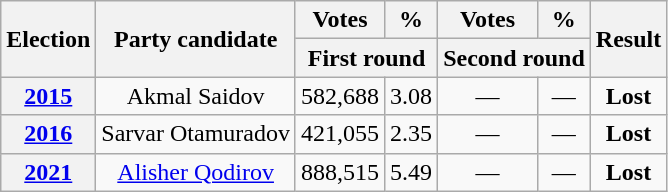<table class=wikitable style=text-align:center>
<tr>
<th rowspan="2"><strong>Election</strong></th>
<th rowspan="2">Party candidate</th>
<th><strong>Votes</strong></th>
<th><strong>%</strong></th>
<th><strong>Votes</strong></th>
<th><strong>%</strong></th>
<th rowspan="2"><strong>Result</strong></th>
</tr>
<tr>
<th colspan="2">First round</th>
<th colspan="2">Second round</th>
</tr>
<tr>
<th><a href='#'>2015</a></th>
<td>Akmal Saidov</td>
<td>582,688</td>
<td>3.08</td>
<td>—</td>
<td>—</td>
<td><strong>Lost</strong> </td>
</tr>
<tr>
<th><a href='#'>2016</a></th>
<td>Sarvar Otamuradov</td>
<td>421,055</td>
<td>2.35</td>
<td>—</td>
<td>—</td>
<td><strong>Lost</strong> </td>
</tr>
<tr>
<th><a href='#'>2021</a></th>
<td><a href='#'>Alisher Qodirov</a></td>
<td>888,515</td>
<td>5.49</td>
<td>—</td>
<td>—</td>
<td><strong>Lost</strong> </td>
</tr>
</table>
